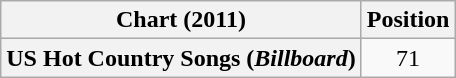<table class="wikitable plainrowheaders" style="text-align:center">
<tr>
<th scope="col">Chart (2011)</th>
<th scope="col">Position</th>
</tr>
<tr>
<th scope="row">US Hot Country Songs (<em>Billboard</em>)</th>
<td align="center">71</td>
</tr>
</table>
